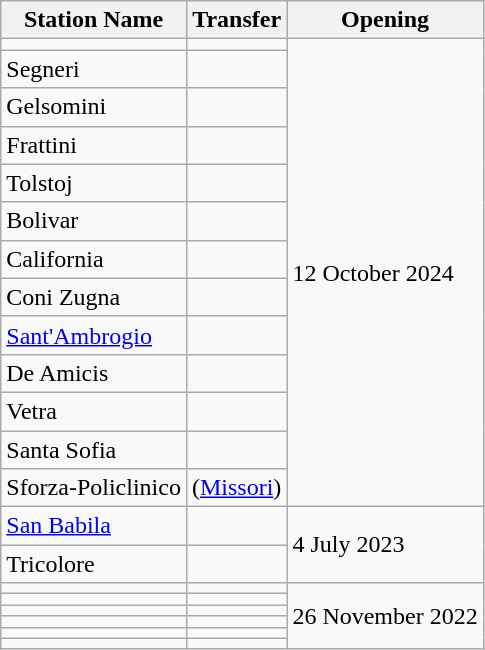<table class="wikitable">
<tr>
<th>Station Name</th>
<th>Transfer</th>
<th>Opening</th>
</tr>
<tr>
<td></td>
<td> </td>
<td rowspan="13">12 October 2024</td>
</tr>
<tr>
<td>Segneri</td>
<td></td>
</tr>
<tr>
<td>Gelsomini</td>
<td></td>
</tr>
<tr>
<td>Frattini</td>
<td></td>
</tr>
<tr>
<td>Tolstoj</td>
<td></td>
</tr>
<tr>
<td>Bolivar</td>
<td></td>
</tr>
<tr>
<td>California</td>
<td></td>
</tr>
<tr>
<td>Coni Zugna</td>
<td></td>
</tr>
<tr>
<td><a href='#'>Sant'Ambrogio</a></td>
<td></td>
</tr>
<tr>
<td>De Amicis</td>
<td></td>
</tr>
<tr>
<td>Vetra</td>
<td></td>
</tr>
<tr>
<td>Santa Sofia</td>
<td></td>
</tr>
<tr>
<td>Sforza-Policlinico</td>
<td> (<a href='#'>Missori</a>)</td>
</tr>
<tr>
<td><a href='#'>San Babila</a></td>
<td></td>
<td rowspan="2">4 July 2023</td>
</tr>
<tr>
<td>Tricolore</td>
<td></td>
</tr>
<tr>
<td></td>
<td>    </td>
<td rowspan="6">26 November 2022</td>
</tr>
<tr>
<td></td>
<td></td>
</tr>
<tr>
<td></td>
<td></td>
</tr>
<tr>
<td></td>
<td>  </td>
</tr>
<tr>
<td></td>
<td></td>
</tr>
<tr>
<td></td>
<td></td>
</tr>
</table>
